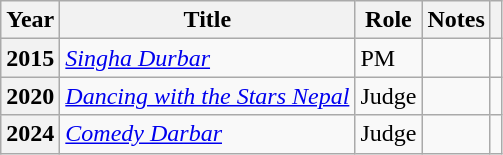<table class="wikitable plainrowheaders">
<tr>
<th scope="col">Year</th>
<th scope="col">Title</th>
<th scope="col">Role</th>
<th scope="col">Notes</th>
<th scope="col"></th>
</tr>
<tr>
<th scope="row">2015</th>
<td><a href='#'><em>Singha Durbar</em></a></td>
<td>PM</td>
<td></td>
<td style="text-align:center;"></td>
</tr>
<tr>
<th scope="row">2020</th>
<td><em><a href='#'>Dancing with the Stars Nepal</a></em></td>
<td>Judge</td>
<td></td>
<td style="text-align:center;"></td>
</tr>
<tr>
<th scope="row">2024</th>
<td><em><a href='#'>Comedy Darbar</a></em></td>
<td>Judge</td>
<td></td>
<td></td>
</tr>
</table>
